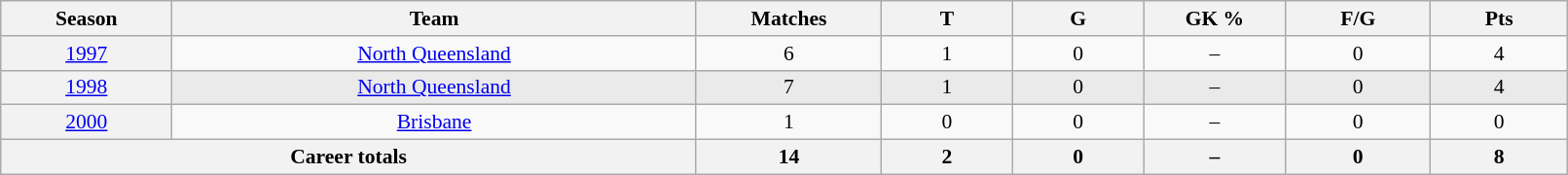<table class="wikitable sortable"  style="font-size:90%; text-align:center; width:85%;">
<tr>
<th width=2%>Season</th>
<th width=8%>Team</th>
<th width=2%>Matches</th>
<th width=2%>T</th>
<th width=2%>G</th>
<th width=2%>GK %</th>
<th width=2%>F/G</th>
<th width=2%>Pts</th>
</tr>
<tr>
<th scope="row" style="text-align:center; font-weight:normal"><a href='#'>1997</a></th>
<td style="text-align:center;"> <a href='#'>North Queensland</a></td>
<td>6</td>
<td>1</td>
<td>0</td>
<td>–</td>
<td>0</td>
<td>4</td>
</tr>
<tr style="background:#eaeaea;">
<th scope="row" style="text-align:center; font-weight:normal"><a href='#'>1998</a></th>
<td style="text-align:center;"> <a href='#'>North Queensland</a></td>
<td>7</td>
<td>1</td>
<td>0</td>
<td>–</td>
<td>0</td>
<td>4</td>
</tr>
<tr>
<th scope="row" style="text-align:center; font-weight:normal"><a href='#'>2000</a></th>
<td style="text-align:center;"> <a href='#'>Brisbane</a></td>
<td>1</td>
<td>0</td>
<td>0</td>
<td>–</td>
<td>0</td>
<td>0</td>
</tr>
<tr class="sortbottom">
<th colspan=2>Career totals</th>
<th>14</th>
<th>2</th>
<th>0</th>
<th>–</th>
<th>0</th>
<th>8</th>
</tr>
</table>
